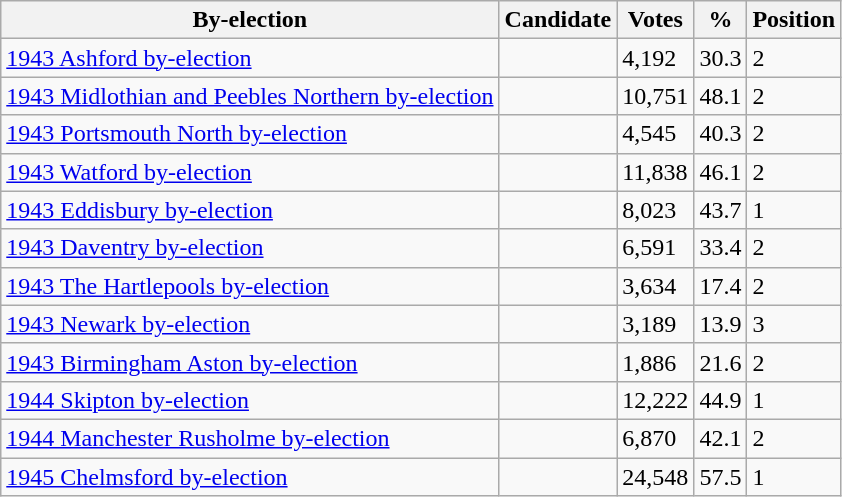<table class="wikitable sortable">
<tr>
<th>By-election</th>
<th>Candidate</th>
<th>Votes</th>
<th>%</th>
<th>Position</th>
</tr>
<tr>
<td><a href='#'>1943 Ashford by-election</a></td>
<td></td>
<td>4,192</td>
<td>30.3</td>
<td>2</td>
</tr>
<tr>
<td><a href='#'>1943 Midlothian and Peebles Northern by-election</a></td>
<td></td>
<td>10,751</td>
<td>48.1</td>
<td>2</td>
</tr>
<tr>
<td><a href='#'>1943 Portsmouth North by-election</a></td>
<td></td>
<td>4,545</td>
<td>40.3</td>
<td>2</td>
</tr>
<tr>
<td><a href='#'>1943 Watford by-election</a></td>
<td></td>
<td>11,838</td>
<td>46.1</td>
<td>2</td>
</tr>
<tr>
<td><a href='#'>1943 Eddisbury by-election</a></td>
<td></td>
<td>8,023</td>
<td>43.7</td>
<td>1</td>
</tr>
<tr>
<td><a href='#'>1943 Daventry by-election</a></td>
<td></td>
<td>6,591</td>
<td>33.4</td>
<td>2</td>
</tr>
<tr>
<td><a href='#'>1943 The Hartlepools by-election</a></td>
<td></td>
<td>3,634</td>
<td>17.4</td>
<td>2</td>
</tr>
<tr>
<td><a href='#'>1943 Newark by-election</a></td>
<td></td>
<td>3,189</td>
<td>13.9</td>
<td>3</td>
</tr>
<tr>
<td><a href='#'>1943 Birmingham Aston by-election</a></td>
<td></td>
<td>1,886</td>
<td>21.6</td>
<td>2</td>
</tr>
<tr>
<td><a href='#'>1944 Skipton by-election</a></td>
<td></td>
<td>12,222</td>
<td>44.9</td>
<td>1</td>
</tr>
<tr>
<td><a href='#'>1944 Manchester Rusholme by-election</a></td>
<td></td>
<td>6,870</td>
<td>42.1</td>
<td>2</td>
</tr>
<tr>
<td><a href='#'>1945 Chelmsford by-election</a></td>
<td></td>
<td>24,548</td>
<td>57.5</td>
<td>1</td>
</tr>
</table>
